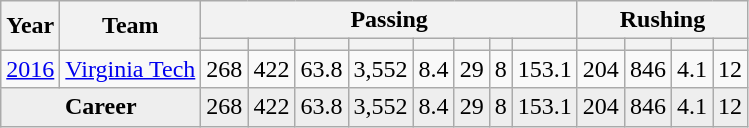<table class="wikitable sortable" style="text-align:center;">
<tr>
<th rowspan=2>Year</th>
<th rowspan=2>Team</th>
<th colspan=8>Passing</th>
<th colspan=4>Rushing</th>
</tr>
<tr>
<th></th>
<th></th>
<th></th>
<th></th>
<th></th>
<th></th>
<th></th>
<th></th>
<th></th>
<th></th>
<th></th>
<th></th>
</tr>
<tr>
<td><a href='#'>2016</a></td>
<td><a href='#'>Virginia Tech</a></td>
<td>268</td>
<td>422</td>
<td>63.8</td>
<td>3,552</td>
<td>8.4</td>
<td>29</td>
<td>8</td>
<td>153.1</td>
<td>204</td>
<td>846</td>
<td>4.1</td>
<td>12</td>
</tr>
<tr class="sortbottom" style="background:#eee;">
<td colspan=2><strong>Career</strong></td>
<td>268</td>
<td>422</td>
<td>63.8</td>
<td>3,552</td>
<td>8.4</td>
<td>29</td>
<td>8</td>
<td>153.1</td>
<td>204</td>
<td>846</td>
<td>4.1</td>
<td>12</td>
</tr>
</table>
